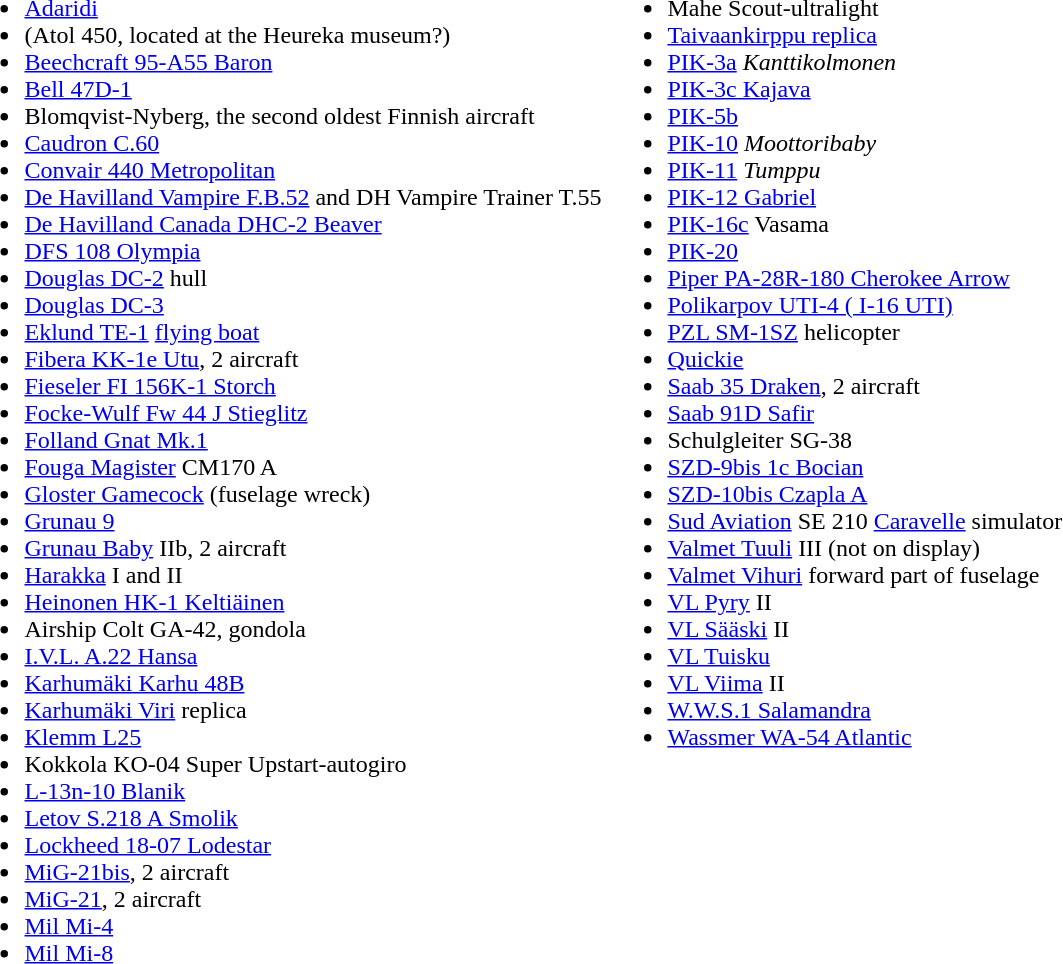<table>
<tr>
<td valign="top"><br><ul><li><a href='#'>Adaridi</a></li><li>(Atol 450, located at the Heureka museum?)</li><li><a href='#'>Beechcraft 95-A55 Baron</a></li><li><a href='#'>Bell 47D-1</a></li><li>Blomqvist-Nyberg, the second oldest Finnish aircraft</li><li><a href='#'>Caudron C.60</a></li><li><a href='#'>Convair 440 Metropolitan</a></li><li><a href='#'>De Havilland Vampire F.B.52</a> and DH Vampire Trainer T.55</li><li><a href='#'>De Havilland Canada DHC-2 Beaver</a></li><li><a href='#'>DFS 108 Olympia</a></li><li><a href='#'>Douglas DC-2</a> hull</li><li><a href='#'>Douglas DC-3</a></li><li><a href='#'>Eklund TE-1</a> <a href='#'>flying boat</a></li><li><a href='#'>Fibera KK-1e Utu</a>, 2 aircraft</li><li><a href='#'>Fieseler FI 156K-1 Storch</a></li><li><a href='#'>Focke-Wulf Fw 44 J Stieglitz</a></li><li><a href='#'>Folland Gnat Mk.1</a></li><li><a href='#'>Fouga Magister</a> CM170 A</li><li><a href='#'>Gloster Gamecock</a> (fuselage wreck)</li><li><a href='#'>Grunau 9</a></li><li><a href='#'>Grunau Baby</a> IIb, 2 aircraft</li><li><a href='#'>Harakka</a> I and II</li><li><a href='#'>Heinonen HK-1 Keltiäinen</a></li><li>Airship Colt GA-42, gondola</li><li><a href='#'>I.V.L. A.22 Hansa</a></li><li><a href='#'>Karhumäki Karhu 48B</a></li><li><a href='#'>Karhumäki Viri</a> replica</li><li><a href='#'>Klemm L25</a></li><li>Kokkola KO-04 Super Upstart-autogiro</li><li><a href='#'>L-13n-10 Blanik</a></li><li><a href='#'>Letov S.218 A Smolik</a></li><li><a href='#'>Lockheed 18-07 Lodestar</a></li><li><a href='#'>MiG-21bis</a>, 2 aircraft</li><li><a href='#'>MiG-21</a>, 2 aircraft</li><li><a href='#'>Mil Mi-4</a></li><li><a href='#'>Mil Mi-8</a></li></ul></td>
<td valign="top"><br><ul><li>Mahe Scout-ultralight</li><li><a href='#'>Taivaankirppu replica</a></li><li><a href='#'>PIK-3a</a> <em>Kanttikolmonen</em></li><li><a href='#'>PIK-3c Kajava</a></li><li><a href='#'>PIK-5b</a></li><li><a href='#'>PIK-10</a> <em>Moottoribaby</em></li><li><a href='#'>PIK-11</a> <em>Tumppu</em></li><li><a href='#'>PIK-12 Gabriel</a></li><li><a href='#'>PIK-16c</a> Vasama</li><li><a href='#'>PIK-20</a></li><li><a href='#'>Piper PA-28R-180 Cherokee Arrow</a></li><li><a href='#'>Polikarpov UTI-4 ( I-16 UTI)</a></li><li><a href='#'>PZL SM-1SZ</a> helicopter</li><li><a href='#'>Quickie</a></li><li><a href='#'>Saab 35 Draken</a>, 2 aircraft</li><li><a href='#'>Saab 91D Safir</a></li><li>Schulgleiter SG-38</li><li><a href='#'>SZD-9bis 1c Bocian</a></li><li><a href='#'>SZD-10bis Czapla A</a></li><li><a href='#'>Sud Aviation</a> SE 210 <a href='#'>Caravelle</a> simulator</li><li><a href='#'>Valmet Tuuli</a> III (not on display)</li><li><a href='#'>Valmet Vihuri</a> forward part of fuselage</li><li><a href='#'>VL Pyry</a> II</li><li><a href='#'>VL Sääski</a> II</li><li><a href='#'>VL Tuisku</a></li><li><a href='#'>VL Viima</a> II</li><li><a href='#'>W.W.S.1 Salamandra</a></li><li><a href='#'>Wassmer WA-54 Atlantic</a></li></ul></td>
</tr>
</table>
